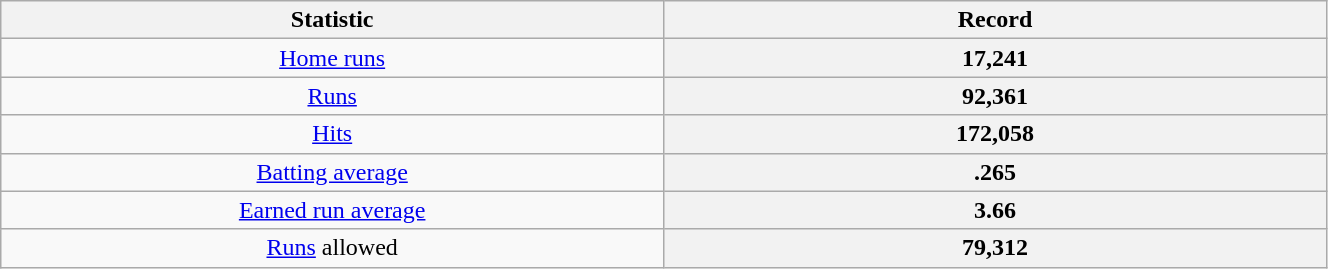<table class="wikitable sortable" style="text-align:center" width="70%">
<tr>
<th scope="col" width=20%>Statistic</th>
<th scope="col" class="unsortable" width=20%>Record</th>
</tr>
<tr>
<td><a href='#'>Home runs</a></td>
<th scope="row">17,241</th>
</tr>
<tr>
<td><a href='#'>Runs</a></td>
<th scope="row">92,361</th>
</tr>
<tr>
<td><a href='#'>Hits</a></td>
<th scope="row">172,058</th>
</tr>
<tr>
<td><a href='#'>Batting average</a></td>
<th scope="row">.265</th>
</tr>
<tr>
<td><a href='#'>Earned run average</a></td>
<th scope="row">3.66</th>
</tr>
<tr>
<td><a href='#'>Runs</a> allowed</td>
<th scope="row">79,312</th>
</tr>
</table>
